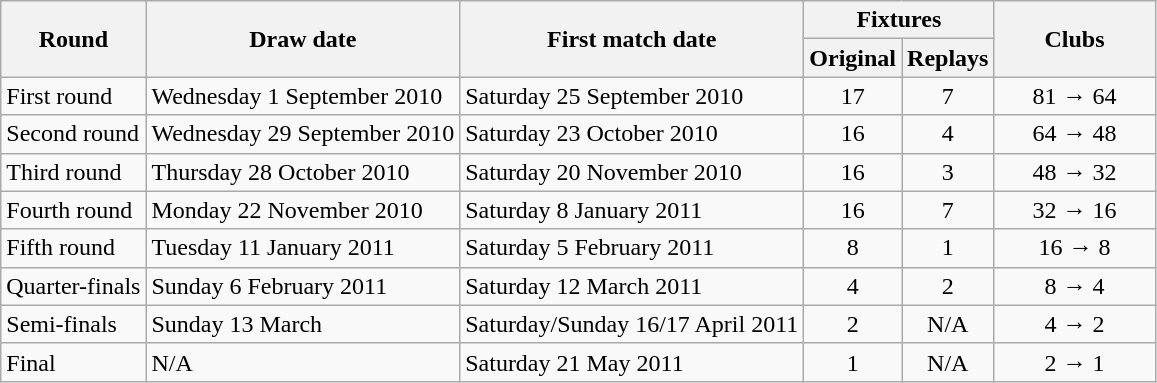<table class="wikitable" style="text-align: center">
<tr>
<th rowspan=2>Round</th>
<th rowspan=2>Draw date</th>
<th rowspan=2>First match date</th>
<th colspan=2>Fixtures</th>
<th rowspan=2 width=100>Clubs</th>
</tr>
<tr>
<th>Original</th>
<th>Replays</th>
</tr>
<tr>
<td align=left>First round</td>
<td align=left>Wednesday 1 September 2010</td>
<td align=left>Saturday 25 September 2010</td>
<td>17</td>
<td>7</td>
<td>81 → 64</td>
</tr>
<tr>
<td align=left>Second round</td>
<td align=left>Wednesday 29 September 2010</td>
<td align=left>Saturday 23 October 2010</td>
<td>16</td>
<td>4</td>
<td>64 → 48</td>
</tr>
<tr>
<td align=left>Third round</td>
<td align=left>Thursday 28 October 2010</td>
<td align=left>Saturday 20 November 2010</td>
<td>16</td>
<td>3</td>
<td>48 → 32</td>
</tr>
<tr>
<td align=left>Fourth round</td>
<td align=left>Monday 22 November 2010</td>
<td align=left>Saturday 8 January 2011</td>
<td>16</td>
<td>7</td>
<td>32 → 16</td>
</tr>
<tr>
<td align=left>Fifth round</td>
<td align=left>Tuesday 11 January 2011</td>
<td align=left>Saturday 5 February 2011</td>
<td>8</td>
<td>1</td>
<td>16 → 8</td>
</tr>
<tr>
<td align=left>Quarter-finals</td>
<td align=left>Sunday 6 February 2011</td>
<td align=left>Saturday 12 March 2011</td>
<td>4</td>
<td>2</td>
<td>8 → 4</td>
</tr>
<tr>
<td align=left>Semi-finals</td>
<td align=left>Sunday 13 March</td>
<td align=left>Saturday/Sunday 16/17 April 2011</td>
<td>2</td>
<td>N/A</td>
<td>4 → 2</td>
</tr>
<tr>
<td align=left>Final</td>
<td align=left>N/A</td>
<td align=left>Saturday 21 May 2011</td>
<td>1</td>
<td>N/A</td>
<td>2 → 1</td>
</tr>
</table>
